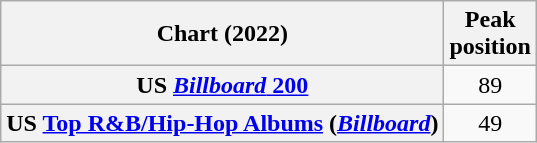<table class="wikitable sortable plainrowheaders" style="text-align:center">
<tr>
<th scope="col">Chart (2022)</th>
<th scope="col">Peak<br>position</th>
</tr>
<tr>
<th scope="row">US <a href='#'><em>Billboard</em> 200</a></th>
<td>89</td>
</tr>
<tr>
<th scope="row">US <a href='#'>Top R&B/Hip-Hop Albums</a> (<em><a href='#'>Billboard</a></em>)</th>
<td>49</td>
</tr>
</table>
